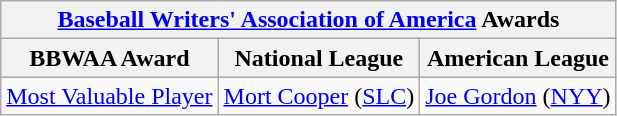<table class="wikitable">
<tr>
<th colspan="3"><a href='#'>Baseball Writers' Association of America</a> Awards</th>
</tr>
<tr>
<th>BBWAA Award</th>
<th>National League</th>
<th>American League</th>
</tr>
<tr>
<td><a href='#'>Most Valuable Player</a></td>
<td><a href='#'>Mort Cooper</a> (<a href='#'>SLC</a>)</td>
<td><a href='#'>Joe Gordon</a> (<a href='#'>NYY</a>)</td>
</tr>
</table>
